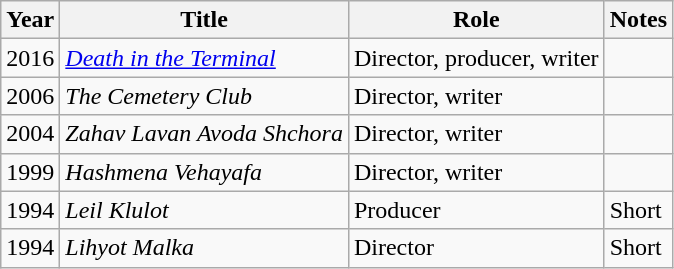<table class="wikitable">
<tr>
<th>Year</th>
<th>Title</th>
<th>Role</th>
<th>Notes</th>
</tr>
<tr>
<td>2016</td>
<td><em><a href='#'>Death in the Terminal</a></em></td>
<td>Director, producer, writer</td>
<td></td>
</tr>
<tr>
<td>2006</td>
<td><em>The Cemetery Club</em></td>
<td>Director, writer</td>
<td></td>
</tr>
<tr>
<td>2004</td>
<td><em>Zahav Lavan Avoda Shchora</em></td>
<td>Director, writer</td>
<td></td>
</tr>
<tr>
<td>1999</td>
<td><em>Hashmena Vehayafa</em></td>
<td>Director, writer</td>
<td></td>
</tr>
<tr>
<td>1994</td>
<td><em>Leil Klulot</em></td>
<td>Producer</td>
<td>Short</td>
</tr>
<tr>
<td>1994</td>
<td><em>Lihyot Malka</em></td>
<td>Director</td>
<td>Short</td>
</tr>
</table>
